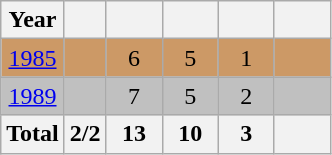<table class="wikitable" style="text-align: center;">
<tr>
<th>Year</th>
<th></th>
<th width=30></th>
<th width=30></th>
<th width=30></th>
<th width=30></th>
</tr>
<tr bgcolor=cc9966>
<td> <a href='#'>1985</a></td>
<td></td>
<td>6</td>
<td>5</td>
<td>1</td>
<td></td>
</tr>
<tr bgcolor=silver>
<td> <a href='#'>1989</a></td>
<td></td>
<td>7</td>
<td>5</td>
<td>2</td>
<td></td>
</tr>
<tr>
<th>Total</th>
<th>2/2</th>
<th>13</th>
<th>10</th>
<th>3</th>
<th></th>
</tr>
</table>
